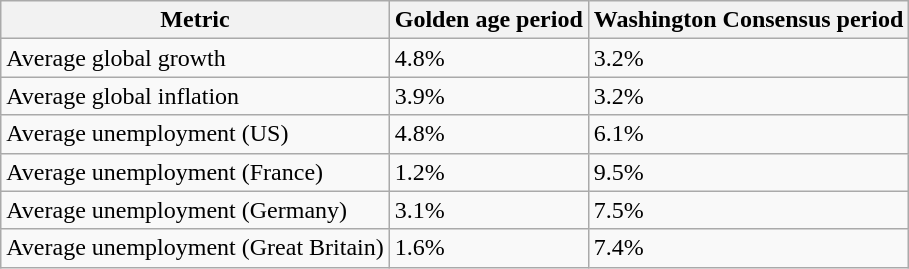<table class="wikitable sortable">
<tr>
<th>Metric</th>
<th>Golden age period</th>
<th>Washington Consensus period</th>
</tr>
<tr>
<td>Average global growth</td>
<td>4.8%</td>
<td>3.2%</td>
</tr>
<tr>
<td>Average global inflation</td>
<td>3.9%</td>
<td>3.2%</td>
</tr>
<tr>
<td>Average unemployment (US)</td>
<td>4.8%</td>
<td>6.1%</td>
</tr>
<tr>
<td>Average unemployment (France)</td>
<td>1.2%</td>
<td>9.5%</td>
</tr>
<tr>
<td>Average unemployment (Germany)</td>
<td>3.1%</td>
<td>7.5%</td>
</tr>
<tr>
<td>Average unemployment (Great Britain)</td>
<td>1.6%</td>
<td>7.4%</td>
</tr>
</table>
